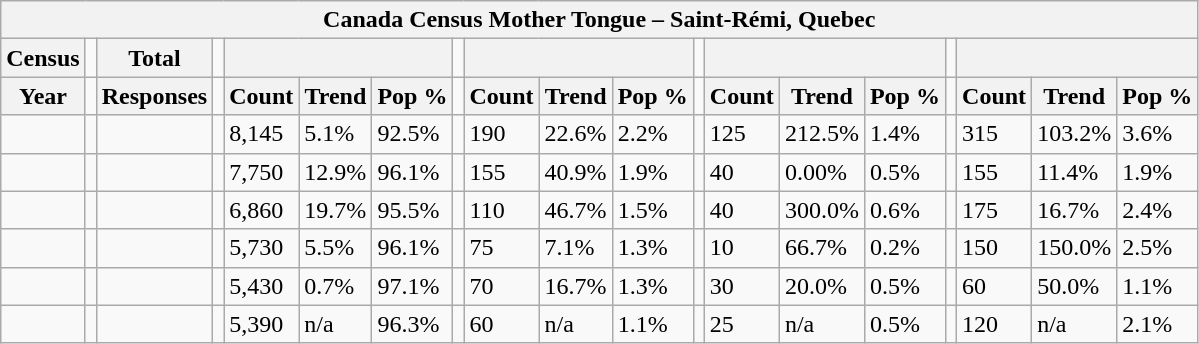<table class="wikitable">
<tr>
<th colspan="19">Canada Census Mother Tongue – Saint-Rémi, Quebec</th>
</tr>
<tr>
<th>Census</th>
<td></td>
<th>Total</th>
<td colspan="1"></td>
<th colspan="3"></th>
<td colspan="1"></td>
<th colspan="3"></th>
<td colspan="1"></td>
<th colspan="3"></th>
<td colspan="1"></td>
<th colspan="3"></th>
</tr>
<tr>
<th>Year</th>
<td></td>
<th>Responses</th>
<td></td>
<th>Count</th>
<th>Trend</th>
<th>Pop %</th>
<td></td>
<th>Count</th>
<th>Trend</th>
<th>Pop %</th>
<td></td>
<th>Count</th>
<th>Trend</th>
<th>Pop %</th>
<td></td>
<th>Count</th>
<th>Trend</th>
<th>Pop %</th>
</tr>
<tr>
<td></td>
<td></td>
<td></td>
<td></td>
<td>8,145</td>
<td> 5.1%</td>
<td>92.5%</td>
<td></td>
<td>190</td>
<td> 22.6%</td>
<td>2.2%</td>
<td></td>
<td>125</td>
<td> 212.5%</td>
<td>1.4%</td>
<td></td>
<td>315</td>
<td> 103.2%</td>
<td>3.6%</td>
</tr>
<tr>
<td></td>
<td></td>
<td></td>
<td></td>
<td>7,750</td>
<td> 12.9%</td>
<td>96.1%</td>
<td></td>
<td>155</td>
<td> 40.9%</td>
<td>1.9%</td>
<td></td>
<td>40</td>
<td> 0.00%</td>
<td>0.5%</td>
<td></td>
<td>155</td>
<td> 11.4%</td>
<td>1.9%</td>
</tr>
<tr>
<td></td>
<td></td>
<td></td>
<td></td>
<td>6,860</td>
<td> 19.7%</td>
<td>95.5%</td>
<td></td>
<td>110</td>
<td> 46.7%</td>
<td>1.5%</td>
<td></td>
<td>40</td>
<td> 300.0%</td>
<td>0.6%</td>
<td></td>
<td>175</td>
<td> 16.7%</td>
<td>2.4%</td>
</tr>
<tr>
<td></td>
<td></td>
<td></td>
<td></td>
<td>5,730</td>
<td> 5.5%</td>
<td>96.1%</td>
<td></td>
<td>75</td>
<td> 7.1%</td>
<td>1.3%</td>
<td></td>
<td>10</td>
<td> 66.7%</td>
<td>0.2%</td>
<td></td>
<td>150</td>
<td> 150.0%</td>
<td>2.5%</td>
</tr>
<tr>
<td></td>
<td></td>
<td></td>
<td></td>
<td>5,430</td>
<td> 0.7%</td>
<td>97.1%</td>
<td></td>
<td>70</td>
<td> 16.7%</td>
<td>1.3%</td>
<td></td>
<td>30</td>
<td> 20.0%</td>
<td>0.5%</td>
<td></td>
<td>60</td>
<td> 50.0%</td>
<td>1.1%</td>
</tr>
<tr>
<td></td>
<td></td>
<td></td>
<td></td>
<td>5,390</td>
<td>n/a</td>
<td>96.3%</td>
<td></td>
<td>60</td>
<td>n/a</td>
<td>1.1%</td>
<td></td>
<td>25</td>
<td>n/a</td>
<td>0.5%</td>
<td></td>
<td>120</td>
<td>n/a</td>
<td>2.1%</td>
</tr>
</table>
